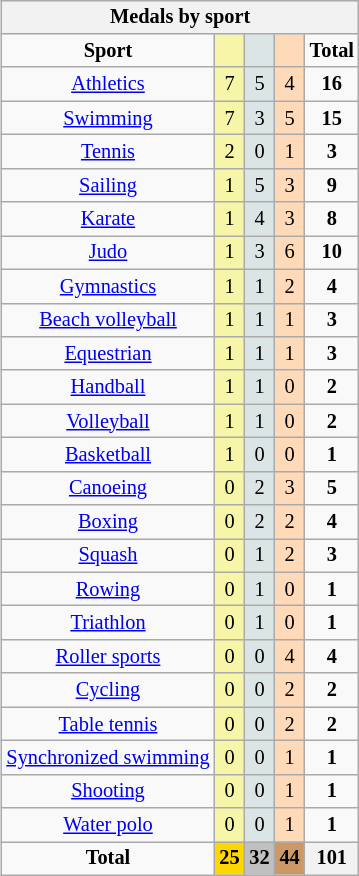<table class="wikitable" style="font-size:85%; float:right;">
<tr style="background:#efefef;">
<th colspan=7><strong>Medals by sport</strong></th>
</tr>
<tr align=center>
<td><strong>Sport</strong></td>
<td bgcolor=#f7f6a8></td>
<td bgcolor=#dce5e5></td>
<td bgcolor=#ffdab9></td>
<td><strong>Total</strong></td>
</tr>
<tr align=center>
<td><a href='#'>Athletics</a></td>
<td style="background:#F7F6A8;">7</td>
<td style="background:#DCE5E5;">5</td>
<td style="background:#FFDAB9;">4</td>
<td><strong>16</strong></td>
</tr>
<tr align=center>
<td><a href='#'>Swimming</a></td>
<td style="background:#F7F6A8;">7</td>
<td style="background:#DCE5E5;">3</td>
<td style="background:#FFDAB9;">5</td>
<td><strong>15</strong></td>
</tr>
<tr align=center>
<td><a href='#'>Tennis</a></td>
<td style="background:#F7F6A8;">2</td>
<td style="background:#DCE5E5;">0</td>
<td style="background:#FFDAB9;">1</td>
<td><strong>3</strong></td>
</tr>
<tr align=center>
<td><a href='#'>Sailing</a></td>
<td style="background:#F7F6A8;">1</td>
<td style="background:#DCE5E5;">5</td>
<td style="background:#FFDAB9;">3</td>
<td><strong>9</strong></td>
</tr>
<tr align=center>
<td><a href='#'>Karate</a></td>
<td style="background:#F7F6A8;">1</td>
<td style="background:#DCE5E5;">4</td>
<td style="background:#FFDAB9;">3</td>
<td><strong>8</strong></td>
</tr>
<tr align=center>
<td><a href='#'>Judo</a></td>
<td style="background:#F7F6A8;">1</td>
<td style="background:#DCE5E5;">3</td>
<td style="background:#FFDAB9;">6</td>
<td><strong>10</strong></td>
</tr>
<tr align=center>
<td><a href='#'>Gymnastics</a></td>
<td style="background:#F7F6A8;">1</td>
<td style="background:#DCE5E5;">1</td>
<td style="background:#FFDAB9;">2</td>
<td><strong>4</strong></td>
</tr>
<tr align=center>
<td><a href='#'>Beach volleyball</a></td>
<td style="background:#F7F6A8;">1</td>
<td style="background:#DCE5E5;">1</td>
<td style="background:#FFDAB9;">1</td>
<td><strong>3</strong></td>
</tr>
<tr align=center>
<td><a href='#'>Equestrian</a></td>
<td style="background:#F7F6A8;">1</td>
<td style="background:#DCE5E5;">1</td>
<td style="background:#FFDAB9;">1</td>
<td><strong>3</strong></td>
</tr>
<tr align=center>
<td><a href='#'>Handball</a></td>
<td style="background:#F7F6A8;">1</td>
<td style="background:#DCE5E5;">1</td>
<td style="background:#FFDAB9;">0</td>
<td><strong>2</strong></td>
</tr>
<tr align=center>
<td><a href='#'>Volleyball</a></td>
<td style="background:#F7F6A8;">1</td>
<td style="background:#DCE5E5;">1</td>
<td style="background:#FFDAB9;">0</td>
<td><strong>2</strong></td>
</tr>
<tr align=center>
<td><a href='#'>Basketball</a></td>
<td style="background:#F7F6A8;">1</td>
<td style="background:#DCE5E5;">0</td>
<td style="background:#FFDAB9;">0</td>
<td><strong>1</strong></td>
</tr>
<tr align=center>
<td><a href='#'>Canoeing</a></td>
<td style="background:#F7F6A8;">0</td>
<td style="background:#DCE5E5;">2</td>
<td style="background:#FFDAB9;">3</td>
<td><strong>5</strong></td>
</tr>
<tr align=center>
<td><a href='#'>Boxing</a></td>
<td style="background:#F7F6A8;">0</td>
<td style="background:#DCE5E5;">2</td>
<td style="background:#FFDAB9;">2</td>
<td><strong>4</strong></td>
</tr>
<tr align=center>
<td><a href='#'>Squash</a></td>
<td style="background:#F7F6A8;">0</td>
<td style="background:#DCE5E5;">1</td>
<td style="background:#FFDAB9;">2</td>
<td><strong>3</strong></td>
</tr>
<tr align=center>
<td><a href='#'>Rowing</a></td>
<td style="background:#F7F6A8;">0</td>
<td style="background:#DCE5E5;">1</td>
<td style="background:#FFDAB9;">0</td>
<td><strong>1</strong></td>
</tr>
<tr align=center>
<td><a href='#'>Triathlon</a></td>
<td style="background:#F7F6A8;">0</td>
<td style="background:#DCE5E5;">1</td>
<td style="background:#FFDAB9;">0</td>
<td><strong>1</strong></td>
</tr>
<tr align=center>
<td><a href='#'>Roller sports</a></td>
<td style="background:#F7F6A8;">0</td>
<td style="background:#DCE5E5;">0</td>
<td style="background:#FFDAB9;">4</td>
<td><strong>4</strong></td>
</tr>
<tr align=center>
<td><a href='#'>Cycling</a></td>
<td style="background:#F7F6A8;">0</td>
<td style="background:#DCE5E5;">0</td>
<td style="background:#FFDAB9;">2</td>
<td><strong>2</strong></td>
</tr>
<tr align=center>
<td><a href='#'>Table tennis</a></td>
<td style="background:#F7F6A8;">0</td>
<td style="background:#DCE5E5;">0</td>
<td style="background:#FFDAB9;">2</td>
<td><strong>2</strong></td>
</tr>
<tr align=center>
<td><a href='#'>Synchronized swimming</a></td>
<td style="background:#F7F6A8;">0</td>
<td style="background:#DCE5E5;">0</td>
<td style="background:#FFDAB9;">1</td>
<td><strong>1</strong></td>
</tr>
<tr align=center>
<td><a href='#'>Shooting</a></td>
<td style="background:#F7F6A8;">0</td>
<td style="background:#DCE5E5;">0</td>
<td style="background:#FFDAB9;">1</td>
<td><strong>1</strong></td>
</tr>
<tr align=center>
<td><a href='#'>Water polo</a></td>
<td style="background:#F7F6A8;">0</td>
<td style="background:#DCE5E5;">0</td>
<td style="background:#FFDAB9;">1</td>
<td><strong>1</strong></td>
</tr>
<tr align=center>
<td><strong>Total</strong></td>
<th style="background:gold;"><strong>25</strong></th>
<th style="background:silver;"><strong>32</strong></th>
<th style="background:#c96;"><strong>44</strong></th>
<th><strong>101</strong></th>
</tr>
</table>
